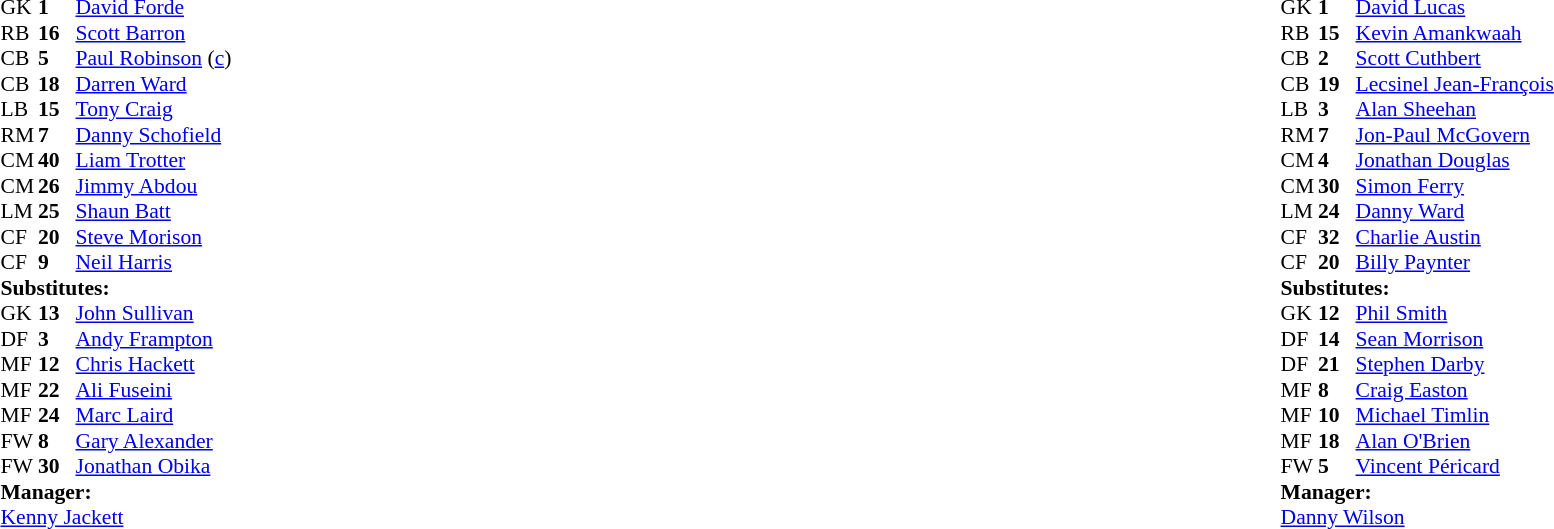<table width="100%">
<tr>
<td valign="top" width="50%"><br><table style="font-size: 90%" cellspacing="0" cellpadding="0">
<tr>
<td colspan="4"></td>
</tr>
<tr>
<th width=25></th>
<th width=25></th>
</tr>
<tr>
<td>GK</td>
<td><strong>1</strong></td>
<td><a href='#'>David Forde</a></td>
</tr>
<tr>
<td>RB</td>
<td><strong>16</strong></td>
<td><a href='#'>Scott Barron</a></td>
</tr>
<tr>
<td>CB</td>
<td><strong>5</strong></td>
<td><a href='#'>Paul Robinson</a> (<a href='#'>c</a>)</td>
</tr>
<tr>
<td>CB</td>
<td><strong>18</strong></td>
<td><a href='#'>Darren Ward</a></td>
</tr>
<tr>
<td>LB</td>
<td><strong>15</strong></td>
<td><a href='#'>Tony Craig</a></td>
<td></td>
<td></td>
</tr>
<tr>
<td>RM</td>
<td><strong>7</strong></td>
<td><a href='#'>Danny Schofield</a></td>
</tr>
<tr>
<td>CM</td>
<td><strong>40</strong></td>
<td><a href='#'>Liam Trotter</a></td>
</tr>
<tr>
<td>CM</td>
<td><strong>26</strong></td>
<td><a href='#'>Jimmy Abdou</a></td>
</tr>
<tr>
<td>LM</td>
<td><strong>25</strong></td>
<td><a href='#'>Shaun Batt</a></td>
<td></td>
<td></td>
</tr>
<tr>
<td>CF</td>
<td><strong>20</strong></td>
<td><a href='#'>Steve Morison</a></td>
</tr>
<tr>
<td>CF</td>
<td><strong>9</strong></td>
<td><a href='#'>Neil Harris</a></td>
</tr>
<tr>
<td colspan=4><strong>Substitutes:</strong></td>
</tr>
<tr>
<th width=25></th>
<th width=25></th>
</tr>
<tr>
<td>GK</td>
<td><strong>13</strong></td>
<td><a href='#'>John Sullivan</a></td>
</tr>
<tr>
<td>DF</td>
<td><strong>3</strong></td>
<td><a href='#'>Andy Frampton</a></td>
<td></td>
<td></td>
</tr>
<tr>
<td>MF</td>
<td><strong>12</strong></td>
<td><a href='#'>Chris Hackett</a></td>
<td></td>
<td></td>
</tr>
<tr>
<td>MF</td>
<td><strong>22</strong></td>
<td><a href='#'>Ali Fuseini</a></td>
</tr>
<tr>
<td>MF</td>
<td><strong>24</strong></td>
<td><a href='#'>Marc Laird</a></td>
</tr>
<tr>
<td>FW</td>
<td><strong>8</strong></td>
<td><a href='#'>Gary Alexander</a></td>
</tr>
<tr>
<td>FW</td>
<td><strong>30</strong></td>
<td><a href='#'>Jonathan Obika</a></td>
</tr>
<tr>
<td colspan=4><strong>Manager:</strong></td>
</tr>
<tr>
<td colspan="4"><a href='#'>Kenny Jackett</a></td>
</tr>
</table>
</td>
<td valign="top" width="50%"><br><table style="font-size: 90%" cellspacing="0" cellpadding="0" align="center">
<tr>
<td colspan="4"></td>
</tr>
<tr>
<th width=25></th>
<th width=25></th>
</tr>
<tr>
<td>GK</td>
<td><strong>1</strong></td>
<td><a href='#'>David Lucas</a></td>
</tr>
<tr>
<td>RB</td>
<td><strong>15</strong></td>
<td><a href='#'>Kevin Amankwaah</a></td>
</tr>
<tr>
<td>CB</td>
<td><strong>2</strong></td>
<td><a href='#'>Scott Cuthbert</a></td>
</tr>
<tr>
<td>CB</td>
<td><strong>19</strong></td>
<td><a href='#'>Lecsinel Jean-François</a> </td>
</tr>
<tr>
<td>LB</td>
<td><strong>3</strong></td>
<td><a href='#'>Alan Sheehan</a></td>
<td></td>
<td></td>
</tr>
<tr>
<td>RM</td>
<td><strong>7</strong></td>
<td><a href='#'>Jon-Paul McGovern</a></td>
<td></td>
<td></td>
</tr>
<tr>
<td>CM</td>
<td><strong>4</strong></td>
<td><a href='#'>Jonathan Douglas</a></td>
</tr>
<tr>
<td>CM</td>
<td><strong>30</strong></td>
<td><a href='#'>Simon Ferry</a></td>
</tr>
<tr>
<td>LM</td>
<td><strong>24</strong></td>
<td><a href='#'>Danny Ward</a></td>
</tr>
<tr>
<td>CF</td>
<td><strong>32</strong></td>
<td><a href='#'>Charlie Austin</a></td>
</tr>
<tr>
<td>CF</td>
<td><strong>20</strong></td>
<td><a href='#'>Billy Paynter</a></td>
<td></td>
<td></td>
</tr>
<tr>
<td colspan=4><strong>Substitutes:</strong></td>
</tr>
<tr>
<th width=25></th>
<th width=25></th>
</tr>
<tr>
<td>GK</td>
<td><strong>12</strong></td>
<td><a href='#'>Phil Smith</a></td>
</tr>
<tr>
<td>DF</td>
<td><strong>14</strong></td>
<td><a href='#'>Sean Morrison</a></td>
</tr>
<tr>
<td>DF</td>
<td><strong>21</strong></td>
<td><a href='#'>Stephen Darby</a></td>
<td></td>
<td></td>
</tr>
<tr>
<td>MF</td>
<td><strong>8</strong></td>
<td><a href='#'>Craig Easton</a></td>
</tr>
<tr>
<td>MF</td>
<td><strong>10</strong></td>
<td><a href='#'>Michael Timlin</a></td>
</tr>
<tr>
<td>MF</td>
<td><strong>18</strong></td>
<td><a href='#'>Alan O'Brien</a></td>
<td></td>
<td></td>
</tr>
<tr>
<td>FW</td>
<td><strong>5</strong></td>
<td><a href='#'>Vincent Péricard</a></td>
<td></td>
<td></td>
</tr>
<tr>
<td colspan=4><strong>Manager:</strong></td>
</tr>
<tr>
<td colspan="4"><a href='#'>Danny Wilson</a></td>
</tr>
</table>
</td>
</tr>
</table>
